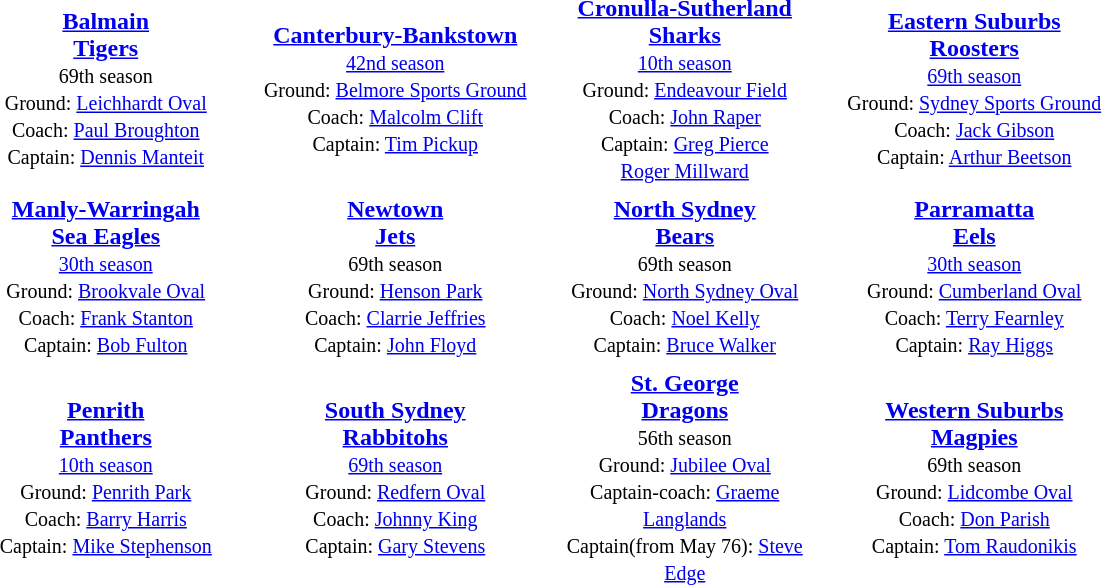<table align="center" class="toccolours" style="text-valign: center;" cellpadding=3 cellspacing=2>
<tr>
<th width=185></th>
<th width=185></th>
<th width=185></th>
<th width=185></th>
</tr>
<tr>
<td align="center"><strong><a href='#'>Balmain<br>Tigers</a></strong><br><small>69th season<br>Ground: <a href='#'>Leichhardt Oval</a><br>
Coach: <a href='#'>Paul Broughton</a><br>Captain: <a href='#'>Dennis Manteit</a></small></td>
<td align="center"><strong><a href='#'>Canterbury-Bankstown</a></strong><br><small><a href='#'>42nd season</a><br>Ground: <a href='#'>Belmore Sports Ground</a><br>
Coach: <a href='#'>Malcolm Clift</a><br>Captain: <a href='#'>Tim Pickup</a></small></td>
<td align="center"><strong><a href='#'>Cronulla-Sutherland<br>Sharks</a></strong><br><small><a href='#'>10th season</a><br>Ground: <a href='#'>Endeavour Field</a><br>
Coach: <a href='#'>John Raper</a><br>Captain: <a href='#'>Greg Pierce</a><br><a href='#'>Roger Millward</a></small></td>
<td align="center"><strong><a href='#'>Eastern Suburbs<br>Roosters</a></strong><br><small><a href='#'>69th season</a><br>Ground: <a href='#'>Sydney Sports Ground</a><br>
Coach: <a href='#'>Jack Gibson</a><br>Captain: <a href='#'>Arthur Beetson</a></small></td>
</tr>
<tr>
<td align="center"><strong><a href='#'>Manly-Warringah<br>Sea Eagles</a></strong><br><small><a href='#'>30th season</a><br>Ground: <a href='#'>Brookvale Oval</a><br>
Coach: <a href='#'>Frank Stanton</a><br>Captain: <a href='#'>Bob Fulton</a></small></td>
<td align="center"><strong><a href='#'>Newtown<br>Jets</a></strong><br><small>69th season <br>Ground: <a href='#'>Henson Park</a><br>
Coach: <a href='#'>Clarrie Jeffries</a><br>Captain: <a href='#'>John Floyd</a></small></td>
<td align="center"><strong><a href='#'>North Sydney<br>Bears</a></strong><br><small>69th season<br>Ground: <a href='#'>North Sydney Oval</a><br>
Coach: <a href='#'>Noel Kelly</a><br>Captain: <a href='#'>Bruce Walker</a></small></td>
<td align="center"><strong><a href='#'>Parramatta<br>Eels</a></strong><br><small><a href='#'>30th season</a><br>Ground: <a href='#'>Cumberland Oval</a><br>
Coach: <a href='#'>Terry Fearnley</a> <br>Captain: <a href='#'>Ray Higgs</a></small></td>
</tr>
<tr>
<td align="center"><strong><a href='#'>Penrith<br>Panthers</a></strong><br><small><a href='#'>10th season</a><br>Ground: <a href='#'>Penrith Park</a><br>
Coach: <a href='#'>Barry Harris</a><br>Captain: <a href='#'>Mike Stephenson</a></small></td>
<td align="center"><strong><a href='#'>South Sydney<br>Rabbitohs</a></strong><br><small><a href='#'>69th season</a><br>Ground: <a href='#'>Redfern Oval</a><br>
Coach: <a href='#'>Johnny King</a><br>Captain: <a href='#'>Gary Stevens</a></small></td>
<td align="center"><strong><a href='#'>St. George<br>Dragons</a></strong><br><small>56th season<br>Ground: <a href='#'>Jubilee Oval</a><br>
Captain-coach: <a href='#'>Graeme Langlands</a><br>Captain(from May 76): <a href='#'>Steve Edge</a></small></td>
<td align="center"><strong><a href='#'>Western Suburbs<br>Magpies</a></strong><br><small>69th season<br>Ground: <a href='#'>Lidcombe Oval</a><br>
Coach: <a href='#'>Don Parish</a><br>Captain: <a href='#'>Tom Raudonikis</a></small></td>
</tr>
</table>
